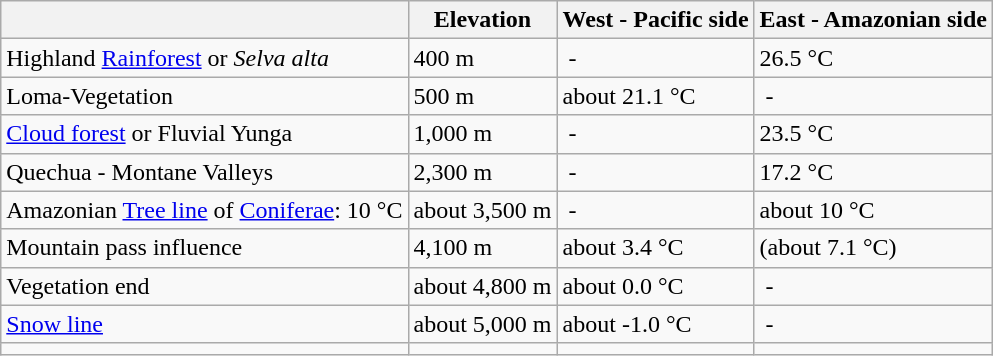<table class="wikitable">
<tr>
<th></th>
<th>Elevation</th>
<th>West - Pacific side</th>
<th>East - Amazonian side</th>
</tr>
<tr>
<td>Highland <a href='#'>Rainforest</a> or <em>Selva alta</em></td>
<td>400 m</td>
<td> -</td>
<td>26.5 °C</td>
</tr>
<tr>
<td>Loma-Vegetation</td>
<td>500 m</td>
<td>about 21.1 °C</td>
<td> -</td>
</tr>
<tr>
<td><a href='#'>Cloud forest</a> or Fluvial Yunga</td>
<td>1,000 m</td>
<td> -</td>
<td>23.5 °C</td>
</tr>
<tr>
<td>Quechua - Montane Valleys</td>
<td>2,300 m</td>
<td> -</td>
<td>17.2 °C</td>
</tr>
<tr>
<td>Amazonian <a href='#'>Tree line</a> of <a href='#'>Coniferae</a>: 10 °C</td>
<td>about 3,500 m</td>
<td> -</td>
<td>about 10 °C</td>
</tr>
<tr>
<td>Mountain pass influence</td>
<td>4,100 m</td>
<td>about 3.4 °C</td>
<td>(about 7.1 °C)</td>
</tr>
<tr>
<td>Vegetation end</td>
<td>about 4,800 m</td>
<td>about 0.0 °C</td>
<td> -</td>
</tr>
<tr>
<td><a href='#'>Snow line</a></td>
<td>about 5,000 m</td>
<td>about -1.0 °C</td>
<td> -</td>
</tr>
<tr>
<td></td>
<td></td>
<td></td>
<td></td>
</tr>
</table>
